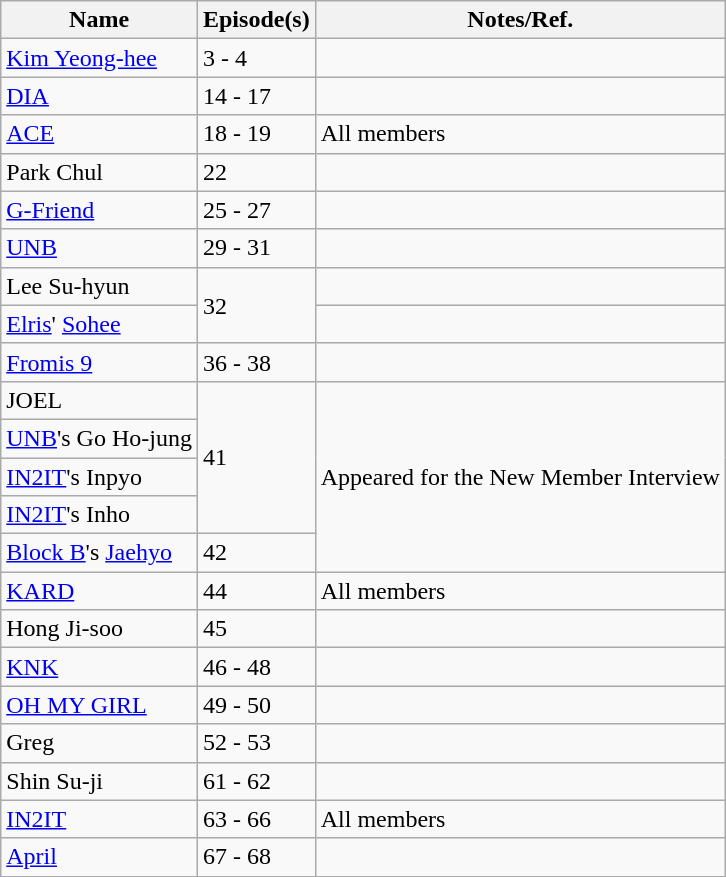<table class="wikitable">
<tr>
<th>Name</th>
<th>Episode(s)</th>
<th>Notes/Ref.</th>
</tr>
<tr>
<td><a href='#'>Kim Yeong-hee</a></td>
<td>3 - 4</td>
<td></td>
</tr>
<tr>
<td><a href='#'>DIA</a></td>
<td>14 - 17</td>
<td></td>
</tr>
<tr>
<td><a href='#'>ACE</a></td>
<td>18 - 19</td>
<td>All members</td>
</tr>
<tr>
<td>Park Chul</td>
<td>22</td>
<td></td>
</tr>
<tr>
<td><a href='#'>G-Friend</a></td>
<td>25 - 27</td>
<td></td>
</tr>
<tr>
<td><a href='#'>UNB</a></td>
<td>29 - 31</td>
<td></td>
</tr>
<tr>
<td>Lee Su-hyun</td>
<td rowspan="2">32</td>
<td></td>
</tr>
<tr>
<td><a href='#'>Elris</a>' <a href='#'>Sohee</a></td>
<td></td>
</tr>
<tr>
<td><a href='#'>Fromis 9</a></td>
<td>36 - 38</td>
<td></td>
</tr>
<tr>
<td>JOEL</td>
<td rowspan="4">41</td>
<td rowspan="5">Appeared for the New Member Interview</td>
</tr>
<tr>
<td><a href='#'>UNB</a>'s Go Ho-jung</td>
</tr>
<tr>
<td><a href='#'>IN2IT</a>'s Inpyo</td>
</tr>
<tr>
<td><a href='#'>IN2IT</a>'s Inho</td>
</tr>
<tr>
<td><a href='#'>Block B</a>'s <a href='#'>Jaehyo</a></td>
<td>42</td>
</tr>
<tr>
<td><a href='#'>KARD</a></td>
<td>44</td>
<td>All members</td>
</tr>
<tr>
<td>Hong Ji-soo</td>
<td>45</td>
<td></td>
</tr>
<tr>
<td><a href='#'>KNK</a></td>
<td>46 - 48</td>
<td></td>
</tr>
<tr>
<td><a href='#'>OH MY GIRL</a></td>
<td>49 - 50</td>
<td></td>
</tr>
<tr>
<td>Greg</td>
<td>52 - 53</td>
<td></td>
</tr>
<tr>
<td>Shin Su-ji</td>
<td>61 - 62</td>
<td></td>
</tr>
<tr>
<td><a href='#'>IN2IT</a></td>
<td>63 - 66</td>
<td>All members</td>
</tr>
<tr>
<td><a href='#'>April</a></td>
<td>67 - 68</td>
<td></td>
</tr>
<tr>
</tr>
</table>
